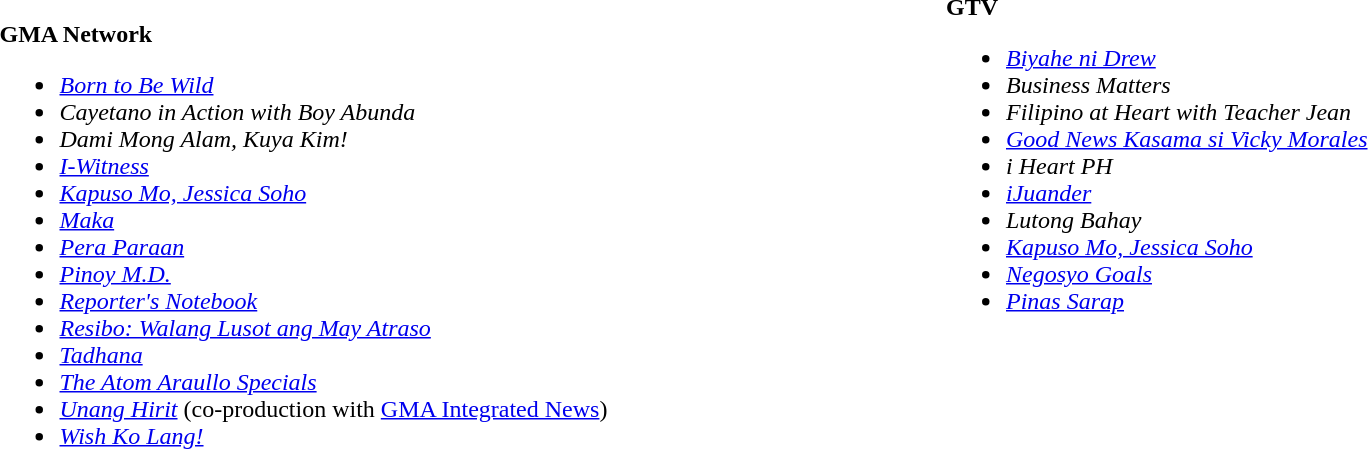<table width="100%">
<tr valign="top">
<td width="50%"><br><strong>GMA Network</strong><ul><li><em><a href='#'>Born to Be Wild</a></em></li><li><em>Cayetano in Action with Boy Abunda</em></li><li><em>Dami Mong Alam, Kuya Kim!</em></li><li><em><a href='#'>I-Witness</a></em></li><li><em><a href='#'>Kapuso Mo, Jessica Soho</a></em></li><li><em><a href='#'>Maka</a></em></li><li><em><a href='#'>Pera Paraan</a></em></li><li><em><a href='#'>Pinoy M.D.</a></em></li><li><em><a href='#'>Reporter's Notebook</a></em></li><li><em><a href='#'>Resibo: Walang Lusot ang May Atraso</a></em></li><li><em><a href='#'>Tadhana</a></em></li><li><em><a href='#'>The Atom Araullo Specials</a></em></li><li><em><a href='#'>Unang Hirit</a></em> (co-production with <a href='#'>GMA Integrated News</a>)</li><li><em><a href='#'>Wish Ko Lang!</a></em></li></ul></td>
<td><strong>GTV</strong><br><ul><li><em><a href='#'>Biyahe ni Drew</a></em></li><li><em>Business Matters</em></li><li><em>Filipino at Heart with Teacher Jean</em></li><li><em><a href='#'>Good News Kasama si Vicky Morales</a></em></li><li><em>i Heart PH</em></li><li><em><a href='#'>iJuander</a></em></li><li><em>Lutong Bahay</em></li><li><em><a href='#'>Kapuso Mo, Jessica Soho</a></em></li><li><em><a href='#'>Negosyo Goals</a></em></li><li><em><a href='#'>Pinas Sarap</a></em></li></ul></td>
</tr>
</table>
